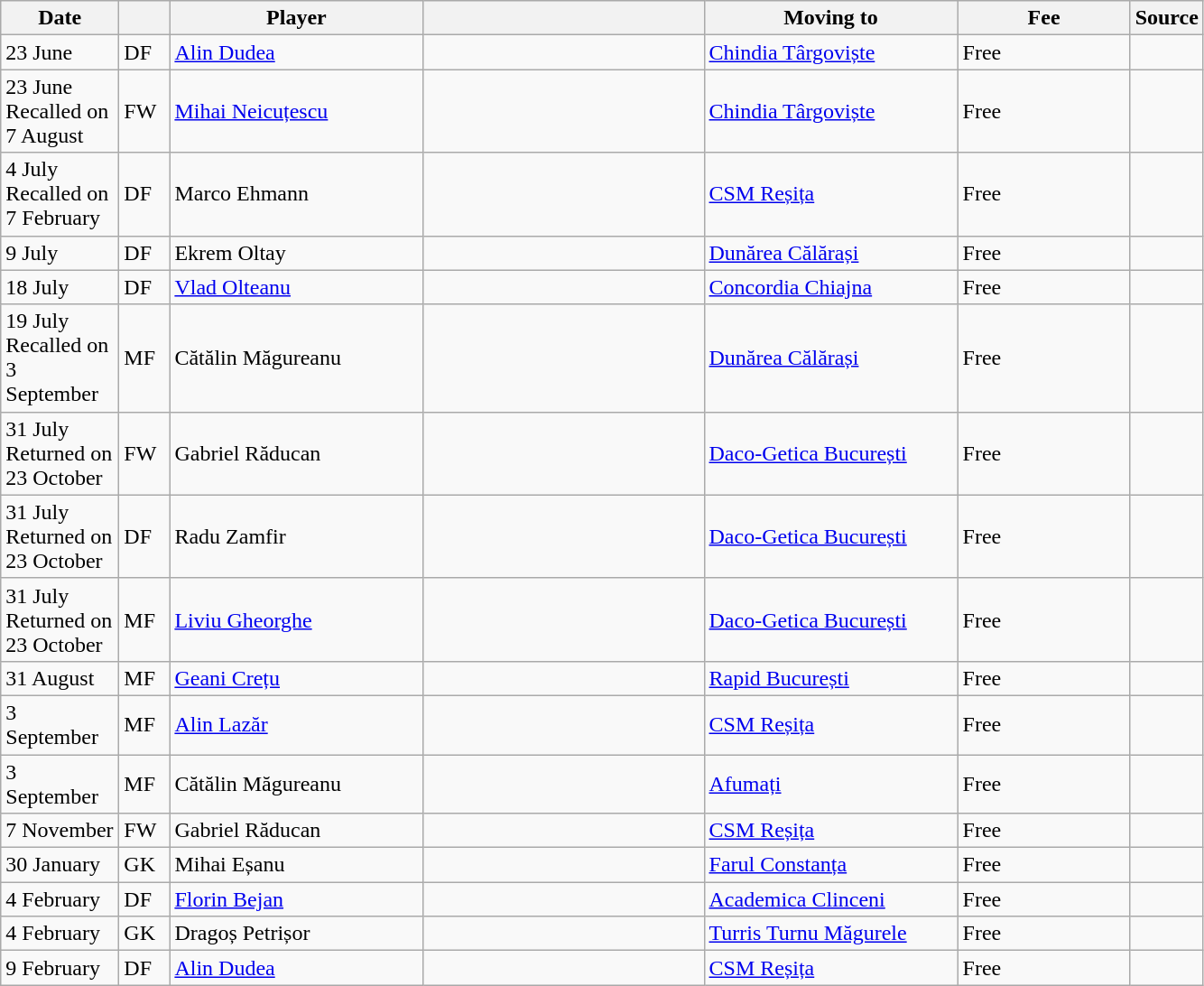<table class="wikitable sortable">
<tr>
<th style="width:80px;">Date</th>
<th style="width:30px;"></th>
<th style="width:180px;">Player</th>
<th style="width:200px;"></th>
<th style="width:180px;">Moving to</th>
<th style="width:120px;" class="unsortable">Fee</th>
<th style="width:20px;">Source</th>
</tr>
<tr>
<td>23 June</td>
<td>DF</td>
<td><a href='#'>Alin Dudea</a></td>
<td></td>
<td><a href='#'>Chindia Târgoviște</a></td>
<td>Free</td>
<td></td>
</tr>
<tr>
<td>23 June<br>Recalled on<br>7 August</td>
<td>FW</td>
<td><a href='#'>Mihai Neicuțescu</a></td>
<td></td>
<td><a href='#'>Chindia Târgoviște</a></td>
<td>Free</td>
<td></td>
</tr>
<tr>
<td>4 July<br>Recalled on<br>7 February</td>
<td>DF</td>
<td>Marco Ehmann</td>
<td></td>
<td><a href='#'>CSM Reșița</a></td>
<td>Free</td>
<td></td>
</tr>
<tr>
<td>9 July</td>
<td>DF</td>
<td>Ekrem Oltay</td>
<td></td>
<td><a href='#'>Dunărea Călărași</a></td>
<td>Free</td>
<td></td>
</tr>
<tr>
<td>18 July</td>
<td>DF</td>
<td><a href='#'>Vlad Olteanu</a></td>
<td></td>
<td><a href='#'>Concordia Chiajna</a></td>
<td>Free</td>
<td></td>
</tr>
<tr>
<td>19 July<br>Recalled on<br>3 September</td>
<td>MF</td>
<td>Cătălin Măgureanu</td>
<td></td>
<td><a href='#'>Dunărea Călărași</a></td>
<td>Free</td>
<td></td>
</tr>
<tr>
<td>31 July<br>Returned on<br>23 October</td>
<td>FW</td>
<td>Gabriel Răducan</td>
<td></td>
<td><a href='#'>Daco-Getica București</a></td>
<td>Free</td>
<td></td>
</tr>
<tr>
<td>31 July<br>Returned on<br>23 October</td>
<td>DF</td>
<td>Radu Zamfir</td>
<td></td>
<td><a href='#'>Daco-Getica București</a></td>
<td>Free</td>
<td></td>
</tr>
<tr>
<td>31 July<br>Returned on<br>23 October</td>
<td>MF</td>
<td><a href='#'>Liviu Gheorghe</a></td>
<td></td>
<td><a href='#'>Daco-Getica București</a></td>
<td>Free</td>
<td></td>
</tr>
<tr>
<td>31 August</td>
<td>MF</td>
<td><a href='#'>Geani Crețu</a></td>
<td></td>
<td><a href='#'>Rapid București</a></td>
<td>Free</td>
<td></td>
</tr>
<tr>
<td>3 September</td>
<td>MF</td>
<td><a href='#'>Alin Lazăr</a></td>
<td></td>
<td><a href='#'>CSM Reșița</a></td>
<td>Free</td>
<td></td>
</tr>
<tr>
<td>3 September</td>
<td>MF</td>
<td>Cătălin Măgureanu</td>
<td></td>
<td><a href='#'>Afumați</a></td>
<td>Free</td>
<td></td>
</tr>
<tr>
<td>7 November</td>
<td>FW</td>
<td>Gabriel Răducan</td>
<td></td>
<td><a href='#'>CSM Reșița</a></td>
<td>Free</td>
<td></td>
</tr>
<tr>
<td>30 January</td>
<td>GK</td>
<td>Mihai Eșanu</td>
<td></td>
<td><a href='#'>Farul Constanța</a></td>
<td>Free</td>
<td></td>
</tr>
<tr>
<td>4 February</td>
<td>DF</td>
<td><a href='#'>Florin Bejan</a></td>
<td></td>
<td><a href='#'>Academica Clinceni</a></td>
<td>Free</td>
<td></td>
</tr>
<tr>
<td>4 February</td>
<td>GK</td>
<td>Dragoș Petrișor</td>
<td></td>
<td><a href='#'>Turris Turnu Măgurele</a></td>
<td>Free</td>
<td></td>
</tr>
<tr>
<td>9 February</td>
<td>DF</td>
<td><a href='#'>Alin Dudea</a></td>
<td></td>
<td><a href='#'>CSM Reșița</a></td>
<td>Free</td>
<td></td>
</tr>
</table>
